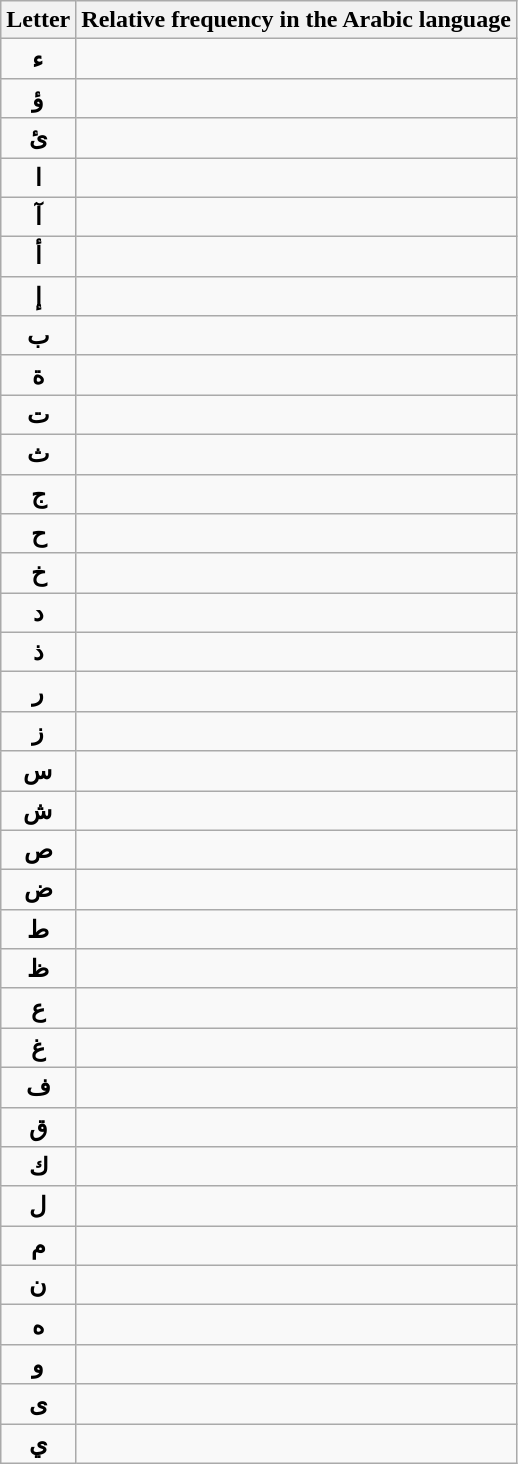<table class="wikitable sortable">
<tr>
<th>Letter</th>
<th colspan="2">Relative frequency in the Arabic language</th>
</tr>
<tr>
<td align="center"><strong>ء</strong></td>
<td align="right"></td>
</tr>
<tr>
<td align="center"><strong>ؤ</strong></td>
<td align="right"></td>
</tr>
<tr>
<td align="center"><strong>ئ</strong></td>
<td align="right"></td>
</tr>
<tr>
<td align="center"><strong>ا</strong></td>
<td align="right"></td>
</tr>
<tr>
<td align="center"><strong>آ</strong></td>
<td align="right"></td>
</tr>
<tr>
<td align="center"><strong>أ</strong></td>
<td align="right"></td>
</tr>
<tr>
<td align="center"><strong>إ</strong></td>
<td align="right"></td>
</tr>
<tr>
<td align="center"><strong>ب</strong></td>
<td align="right"></td>
</tr>
<tr>
<td align="center"><strong>ة</strong></td>
<td align="right"></td>
</tr>
<tr>
<td align="center"><strong>ت</strong></td>
<td align="right"></td>
</tr>
<tr>
<td align="center"><strong>ث</strong></td>
<td align="right"></td>
</tr>
<tr>
<td align="center"><strong>ج</strong></td>
<td align="right"></td>
</tr>
<tr>
<td align="center"><strong>ح</strong></td>
<td align="right"></td>
</tr>
<tr>
<td align="center"><strong>خ</strong></td>
<td align="right"></td>
</tr>
<tr>
<td align="center"><strong>د</strong></td>
<td align="right"></td>
</tr>
<tr>
<td align="center"><strong>ذ</strong></td>
<td align="right"></td>
</tr>
<tr>
<td align="center"><strong>ر</strong></td>
<td align="right"></td>
</tr>
<tr>
<td align="center"><strong>ز</strong></td>
<td align="right"></td>
</tr>
<tr>
<td align="center"><strong>س</strong></td>
<td align="right"></td>
</tr>
<tr>
<td align="center"><strong>ش</strong></td>
<td align="right"></td>
</tr>
<tr>
<td align="center"><strong>ص</strong></td>
<td align="right"></td>
</tr>
<tr>
<td align="center"><strong>ض</strong></td>
<td align="right"></td>
</tr>
<tr>
<td align="center"><strong>ط</strong></td>
<td align="right"></td>
</tr>
<tr>
<td align="center"><strong>ظ</strong></td>
<td align="right"></td>
</tr>
<tr>
<td align="center"><strong>ع</strong></td>
<td align="right"></td>
</tr>
<tr>
<td align="center"><strong>غ</strong></td>
<td align="right"></td>
</tr>
<tr>
<td align="center"><strong>ف</strong></td>
<td align="right"></td>
</tr>
<tr>
<td align="center"><strong>ق</strong></td>
<td align="right"></td>
</tr>
<tr>
<td align="center"><strong>ك</strong></td>
<td align="right"></td>
</tr>
<tr>
<td align="center"><strong>ل</strong></td>
<td align="right"></td>
</tr>
<tr>
<td align="center"><strong>م</strong></td>
<td align="right"></td>
</tr>
<tr>
<td align="center"><strong>ن</strong></td>
<td align="right"></td>
</tr>
<tr>
<td align="center"><strong>ه</strong></td>
<td align="right"></td>
</tr>
<tr>
<td align="center"><strong>و</strong></td>
<td align="right"></td>
</tr>
<tr>
<td align="center"><strong>ى</strong></td>
<td align="right"></td>
</tr>
<tr>
<td align="center"><strong>ي</strong></td>
<td align="right"></td>
</tr>
</table>
